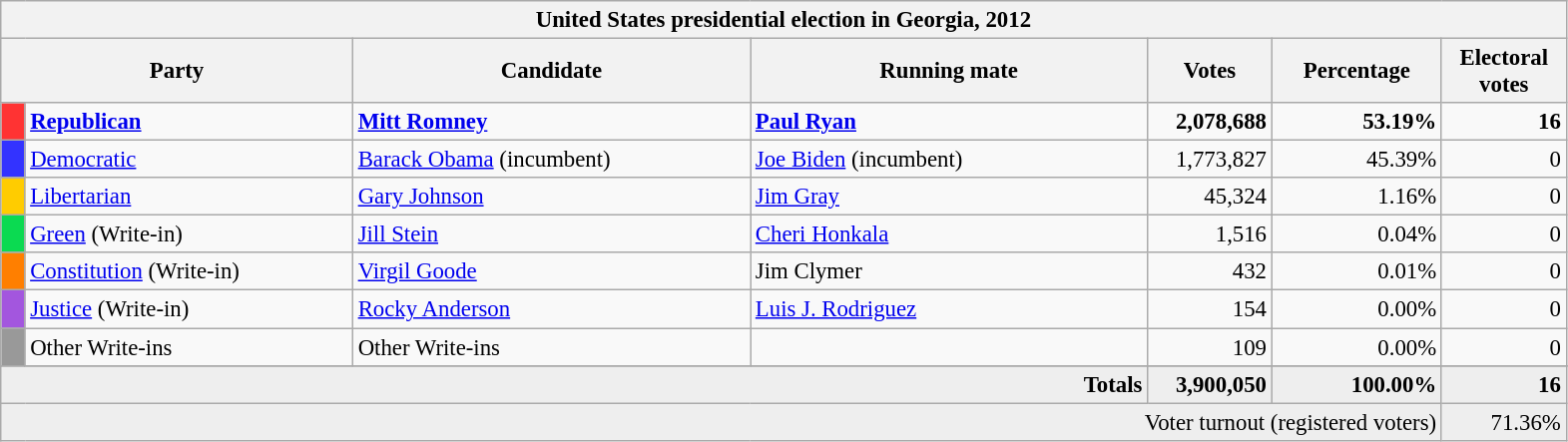<table class="wikitable" style="font-size: 95%;">
<tr>
<th colspan="7">United States presidential election in Georgia, 2012</th>
</tr>
<tr>
<th colspan="2" style="width: 15em">Party</th>
<th style="width: 17em">Candidate</th>
<th style="width: 17em">Running mate</th>
<th style="width: 5em">Votes</th>
<th style="width: 7em">Percentage</th>
<th style="width: 5em">Electoral votes</th>
</tr>
<tr>
<th style="background-color:#FF3333; width: 3px"></th>
<td style="width: 130px"><strong><a href='#'>Republican</a></strong></td>
<td><strong><a href='#'>Mitt Romney</a></strong></td>
<td><strong><a href='#'>Paul Ryan</a></strong></td>
<td align="right"><strong>2,078,688</strong></td>
<td align="right"><strong>53.19%</strong></td>
<td align="right"><strong>16</strong></td>
</tr>
<tr>
<th style="background-color:#3333FF; width: 3px"></th>
<td style="width: 130px"><a href='#'>Democratic</a></td>
<td><a href='#'>Barack Obama</a> (incumbent)</td>
<td><a href='#'>Joe Biden</a> (incumbent)</td>
<td align="right">1,773,827</td>
<td align="right">45.39%</td>
<td align="right">0</td>
</tr>
<tr>
<th style="background-color:#FFCC00; width: 3px"></th>
<td style="width: 130px"><a href='#'>Libertarian</a></td>
<td><a href='#'>Gary Johnson</a></td>
<td><a href='#'>Jim Gray</a></td>
<td align="right">45,324</td>
<td align="right">1.16%</td>
<td align="right">0</td>
</tr>
<tr>
<th style="background-color:#0BDA51; width: 3px"></th>
<td style="width: 130px"><a href='#'>Green</a> (Write-in)</td>
<td><a href='#'>Jill Stein</a></td>
<td><a href='#'>Cheri Honkala</a></td>
<td align="right">1,516</td>
<td align="right">0.04%</td>
<td align="right">0</td>
</tr>
<tr>
<th style="background-color:#FF7F00; width: 3px"></th>
<td style="width: 130px"><a href='#'>Constitution</a> (Write-in)</td>
<td><a href='#'>Virgil Goode</a></td>
<td>Jim Clymer</td>
<td align="right">432</td>
<td align="right">0.01%</td>
<td align="right">0</td>
</tr>
<tr>
<th style="background-color:#A356DE; width: 3px"></th>
<td style="width: 130px"><a href='#'>Justice</a> (Write-in)</td>
<td><a href='#'>Rocky Anderson</a></td>
<td><a href='#'>Luis J. Rodriguez</a></td>
<td align="right">154</td>
<td align="right">0.00%</td>
<td align="right">0</td>
</tr>
<tr>
<th style="background-color:#999999; width: 3px"></th>
<td style="width: 130px">Other Write-ins</td>
<td>Other Write-ins</td>
<td></td>
<td align="right">109</td>
<td align="right">0.00%</td>
<td align="right">0</td>
</tr>
<tr>
</tr>
<tr bgcolor="#EEEEEE">
<td colspan="4" align="right"><strong>Totals</strong></td>
<td align="right"><strong>3,900,050</strong></td>
<td align="right"><strong>100.00%</strong></td>
<td align="right"><strong>16</strong></td>
</tr>
<tr bgcolor="#EEEEEE">
<td colspan="6" align="right">Voter turnout (registered voters)</td>
<td colspan="1" align="right">71.36%</td>
</tr>
</table>
